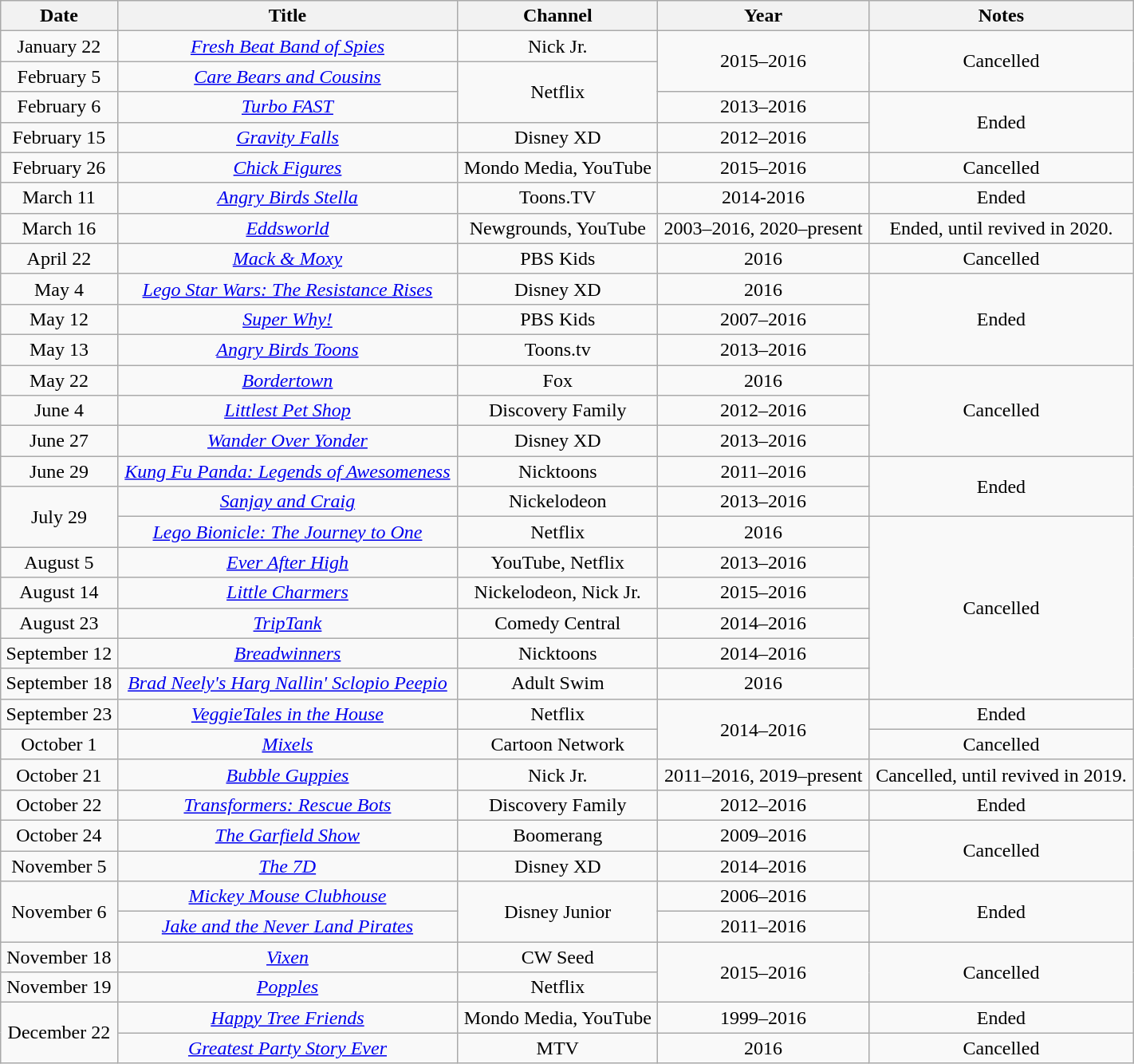<table class="wikitable sortable" style="text-align: center" width="75%">
<tr>
<th scope="col">Date</th>
<th scope="col">Title</th>
<th scope="col">Channel</th>
<th scope="col">Year</th>
<th scope="col">Notes</th>
</tr>
<tr>
<td>January 22</td>
<td><em><a href='#'>Fresh Beat Band of Spies</a></em></td>
<td>Nick Jr.</td>
<td rowspan=2>2015–2016</td>
<td rowspan=2>Cancelled</td>
</tr>
<tr>
<td>February 5</td>
<td><em><a href='#'>Care Bears and Cousins</a></em></td>
<td rowspan=2>Netflix</td>
</tr>
<tr>
<td>February 6</td>
<td><em><a href='#'>Turbo FAST</a></em></td>
<td>2013–2016</td>
<td rowspan=2>Ended</td>
</tr>
<tr>
<td>February 15</td>
<td><em><a href='#'>Gravity Falls</a></em></td>
<td>Disney XD</td>
<td>2012–2016</td>
</tr>
<tr>
<td>February 26</td>
<td><em><a href='#'>Chick Figures</a></em></td>
<td>Mondo Media, YouTube</td>
<td>2015–2016</td>
<td>Cancelled</td>
</tr>
<tr>
<td>March 11</td>
<td><em><a href='#'>Angry Birds Stella</a></em></td>
<td>Toons.TV</td>
<td>2014-2016</td>
<td>Ended</td>
</tr>
<tr>
<td>March 16</td>
<td><em><a href='#'>Eddsworld</a></em></td>
<td>Newgrounds, YouTube</td>
<td>2003–2016, 2020–present</td>
<td>Ended, until revived in 2020.</td>
</tr>
<tr>
<td>April 22</td>
<td><em><a href='#'>Mack & Moxy</a></em></td>
<td>PBS Kids</td>
<td>2016</td>
<td>Cancelled</td>
</tr>
<tr>
<td>May 4</td>
<td><em><a href='#'>Lego Star Wars: The Resistance Rises</a></em></td>
<td>Disney XD</td>
<td>2016</td>
<td rowspan=3>Ended</td>
</tr>
<tr>
<td>May 12</td>
<td><em><a href='#'>Super Why!</a></em></td>
<td>PBS Kids</td>
<td>2007–2016</td>
</tr>
<tr>
<td>May 13</td>
<td><em><a href='#'>Angry Birds Toons</a></em></td>
<td>Toons.tv</td>
<td>2013–2016</td>
</tr>
<tr>
<td>May 22</td>
<td><em><a href='#'>Bordertown</a></em></td>
<td>Fox</td>
<td>2016</td>
<td rowspan=3>Cancelled</td>
</tr>
<tr>
<td>June 4</td>
<td><em><a href='#'>Littlest Pet Shop</a></em></td>
<td>Discovery Family</td>
<td>2012–2016</td>
</tr>
<tr>
<td>June 27</td>
<td><em><a href='#'>Wander Over Yonder</a></em></td>
<td>Disney XD</td>
<td>2013–2016</td>
</tr>
<tr>
<td>June 29</td>
<td><em><a href='#'>Kung Fu Panda: Legends of Awesomeness</a></em></td>
<td>Nicktoons</td>
<td>2011–2016</td>
<td rowspan=2>Ended</td>
</tr>
<tr>
<td rowspan=2>July 29</td>
<td><em><a href='#'>Sanjay and Craig</a></em></td>
<td>Nickelodeon</td>
<td>2013–2016</td>
</tr>
<tr>
<td><em><a href='#'>Lego Bionicle: The Journey to One</a></em></td>
<td>Netflix</td>
<td>2016</td>
<td rowspan=6>Cancelled</td>
</tr>
<tr>
<td>August 5</td>
<td><em><a href='#'>Ever After High</a></em></td>
<td>YouTube, Netflix</td>
<td>2013–2016</td>
</tr>
<tr>
<td>August 14</td>
<td><em><a href='#'>Little Charmers</a></em></td>
<td>Nickelodeon, Nick Jr.</td>
<td>2015–2016</td>
</tr>
<tr>
<td>August 23</td>
<td><em><a href='#'>TripTank</a></em></td>
<td>Comedy Central</td>
<td>2014–2016</td>
</tr>
<tr>
<td>September 12</td>
<td><em><a href='#'>Breadwinners</a></em></td>
<td>Nicktoons</td>
<td>2014–2016</td>
</tr>
<tr>
<td>September 18</td>
<td><em><a href='#'>Brad Neely's Harg Nallin' Sclopio Peepio</a></em></td>
<td>Adult Swim</td>
<td>2016</td>
</tr>
<tr>
<td>September 23</td>
<td><em><a href='#'>VeggieTales in the House</a></em></td>
<td>Netflix</td>
<td rowspan=2>2014–2016</td>
<td>Ended</td>
</tr>
<tr>
<td>October 1</td>
<td><em><a href='#'>Mixels</a></em></td>
<td>Cartoon Network</td>
<td>Cancelled</td>
</tr>
<tr>
<td>October 21</td>
<td><em><a href='#'>Bubble Guppies</a></em></td>
<td>Nick Jr.</td>
<td>2011–2016, 2019–present</td>
<td>Cancelled, until revived in 2019.</td>
</tr>
<tr>
<td>October 22</td>
<td><em><a href='#'>Transformers: Rescue Bots</a></em></td>
<td>Discovery Family</td>
<td>2012–2016</td>
<td>Ended</td>
</tr>
<tr>
<td>October 24</td>
<td><em><a href='#'>The Garfield Show</a></em></td>
<td>Boomerang</td>
<td>2009–2016</td>
<td rowspan=2>Cancelled</td>
</tr>
<tr>
<td>November 5</td>
<td><em><a href='#'>The 7D</a></em></td>
<td>Disney XD</td>
<td>2014–2016</td>
</tr>
<tr>
<td rowspan=2>November 6</td>
<td><em><a href='#'>Mickey Mouse Clubhouse</a></em></td>
<td rowspan=2>Disney Junior</td>
<td>2006–2016</td>
<td rowspan=2>Ended</td>
</tr>
<tr>
<td><em><a href='#'>Jake and the Never Land Pirates</a></em></td>
<td>2011–2016</td>
</tr>
<tr>
<td>November 18</td>
<td><em><a href='#'>Vixen</a></em></td>
<td>CW Seed</td>
<td rowspan=2>2015–2016</td>
<td rowspan=2>Cancelled</td>
</tr>
<tr>
<td>November 19</td>
<td><em><a href='#'>Popples</a></em></td>
<td>Netflix</td>
</tr>
<tr>
<td rowspan=2>December 22</td>
<td><em><a href='#'>Happy Tree Friends</a></em></td>
<td>Mondo Media, YouTube</td>
<td>1999–2016</td>
<td>Ended</td>
</tr>
<tr>
<td><em><a href='#'>Greatest Party Story Ever</a></em></td>
<td>MTV</td>
<td>2016</td>
<td>Cancelled</td>
</tr>
</table>
